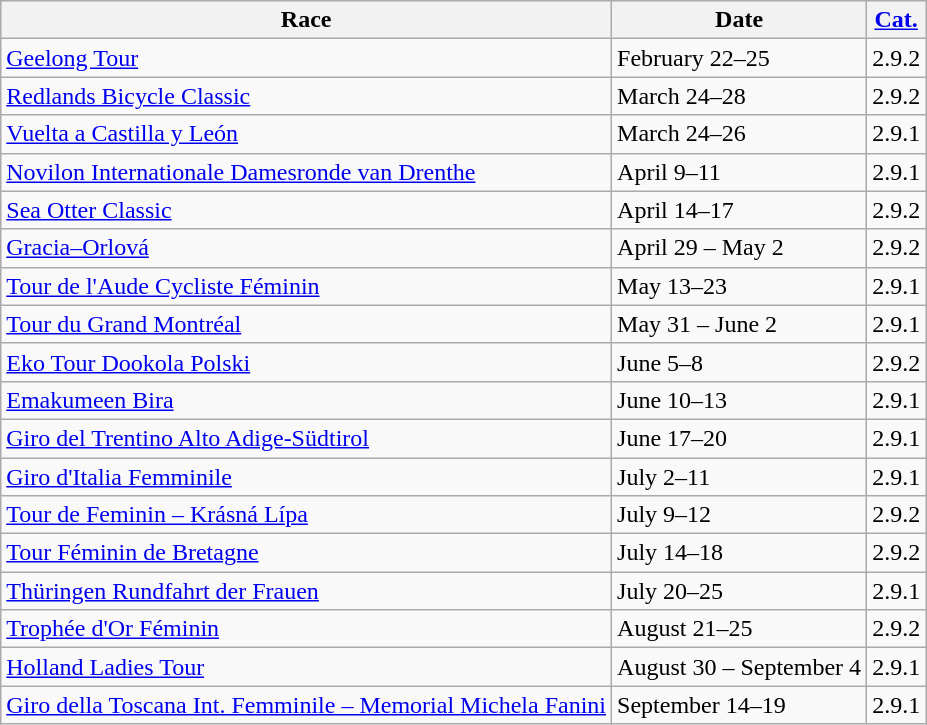<table class="wikitable sortable">
<tr>
<th>Race</th>
<th>Date</th>
<th><a href='#'>Cat.</a></th>
</tr>
<tr>
<td> <a href='#'>Geelong Tour</a></td>
<td>February 22–25</td>
<td>2.9.2</td>
</tr>
<tr>
<td> <a href='#'>Redlands Bicycle Classic</a></td>
<td>March 24–28</td>
<td>2.9.2</td>
</tr>
<tr>
<td> <a href='#'>Vuelta a Castilla y León</a></td>
<td>March 24–26</td>
<td>2.9.1</td>
</tr>
<tr>
<td> <a href='#'>Novilon Internationale Damesronde van Drenthe</a></td>
<td>April 9–11</td>
<td>2.9.1</td>
</tr>
<tr>
<td> <a href='#'>Sea Otter Classic</a></td>
<td>April 14–17</td>
<td>2.9.2</td>
</tr>
<tr>
<td> <a href='#'>Gracia–Orlová</a></td>
<td>April 29 – May 2</td>
<td>2.9.2</td>
</tr>
<tr>
<td> <a href='#'>Tour de l'Aude Cycliste Féminin</a></td>
<td>May 13–23</td>
<td>2.9.1</td>
</tr>
<tr>
<td> <a href='#'>Tour du Grand Montréal</a></td>
<td>May 31 – June 2</td>
<td>2.9.1</td>
</tr>
<tr>
<td> <a href='#'>Eko Tour Dookola Polski</a></td>
<td>June 5–8</td>
<td>2.9.2</td>
</tr>
<tr>
<td> <a href='#'>Emakumeen Bira</a></td>
<td>June 10–13</td>
<td>2.9.1</td>
</tr>
<tr>
<td> <a href='#'>Giro del Trentino Alto Adige-Südtirol</a></td>
<td>June 17–20</td>
<td>2.9.1</td>
</tr>
<tr>
<td> <a href='#'>Giro d'Italia Femminile</a></td>
<td>July 2–11</td>
<td>2.9.1</td>
</tr>
<tr>
<td> <a href='#'>Tour de Feminin – Krásná Lípa</a></td>
<td>July 9–12</td>
<td>2.9.2</td>
</tr>
<tr>
<td> <a href='#'>Tour Féminin de Bretagne</a></td>
<td>July 14–18</td>
<td>2.9.2</td>
</tr>
<tr>
<td> <a href='#'>Thüringen Rundfahrt der Frauen</a></td>
<td>July 20–25</td>
<td>2.9.1</td>
</tr>
<tr>
<td> <a href='#'>Trophée d'Or Féminin</a></td>
<td>August 21–25</td>
<td>2.9.2</td>
</tr>
<tr>
<td> <a href='#'>Holland Ladies Tour</a></td>
<td>August 30 – September 4</td>
<td>2.9.1</td>
</tr>
<tr>
<td> <a href='#'>Giro della Toscana Int. Femminile – Memorial Michela Fanini</a></td>
<td>September 14–19</td>
<td>2.9.1</td>
</tr>
</table>
